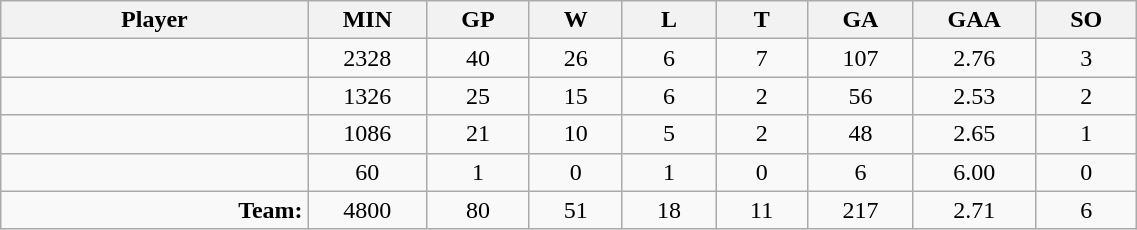<table class="wikitable sortable" width="60%">
<tr>
<th bgcolor="#DDDDFF" width="10%">Player</th>
<th width="3%" bgcolor="#DDDDFF" title="Minutes played">MIN</th>
<th width="3%" bgcolor="#DDDDFF" title="Games played in">GP</th>
<th width="3%" bgcolor="#DDDDFF" title="Wins">W</th>
<th width="3%" bgcolor="#DDDDFF"title="Losses">L</th>
<th width="3%" bgcolor="#DDDDFF" title="Ties">T</th>
<th width="3%" bgcolor="#DDDDFF" title="Goals against">GA</th>
<th width="3%" bgcolor="#DDDDFF" title="Goals against average">GAA</th>
<th width="3%" bgcolor="#DDDDFF"title="Shut-outs">SO</th>
</tr>
<tr align="center">
<td align="right"></td>
<td>2328</td>
<td>40</td>
<td>26</td>
<td>6</td>
<td>7</td>
<td>107</td>
<td>2.76</td>
<td>3</td>
</tr>
<tr align="center">
<td align="right"></td>
<td>1326</td>
<td>25</td>
<td>15</td>
<td>6</td>
<td>2</td>
<td>56</td>
<td>2.53</td>
<td>2</td>
</tr>
<tr align="center">
<td align="right"></td>
<td>1086</td>
<td>21</td>
<td>10</td>
<td>5</td>
<td>2</td>
<td>48</td>
<td>2.65</td>
<td>1</td>
</tr>
<tr align="center">
<td align="right"></td>
<td>60</td>
<td>1</td>
<td>0</td>
<td>1</td>
<td>0</td>
<td>6</td>
<td>6.00</td>
<td>0</td>
</tr>
<tr align="center">
<td align="right"><strong>Team:</strong></td>
<td>4800</td>
<td>80</td>
<td>51</td>
<td>18</td>
<td>11</td>
<td>217</td>
<td>2.71</td>
<td>6</td>
</tr>
</table>
